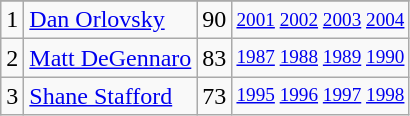<table class="wikitable">
<tr>
</tr>
<tr>
<td>1</td>
<td><a href='#'>Dan Orlovsky</a></td>
<td><abbr>90</abbr></td>
<td style="font-size:80%;"><a href='#'>2001</a> <a href='#'>2002</a> <a href='#'>2003</a> <a href='#'>2004</a></td>
</tr>
<tr>
<td>2</td>
<td><a href='#'>Matt DeGennaro</a></td>
<td><abbr>83</abbr></td>
<td style="font-size:80%;"><a href='#'>1987</a> <a href='#'>1988</a> <a href='#'>1989</a> <a href='#'>1990</a></td>
</tr>
<tr>
<td>3</td>
<td><a href='#'>Shane Stafford</a></td>
<td><abbr>73</abbr></td>
<td style="font-size:80%;"><a href='#'>1995</a> <a href='#'>1996</a> <a href='#'>1997</a> <a href='#'>1998</a></td>
</tr>
</table>
